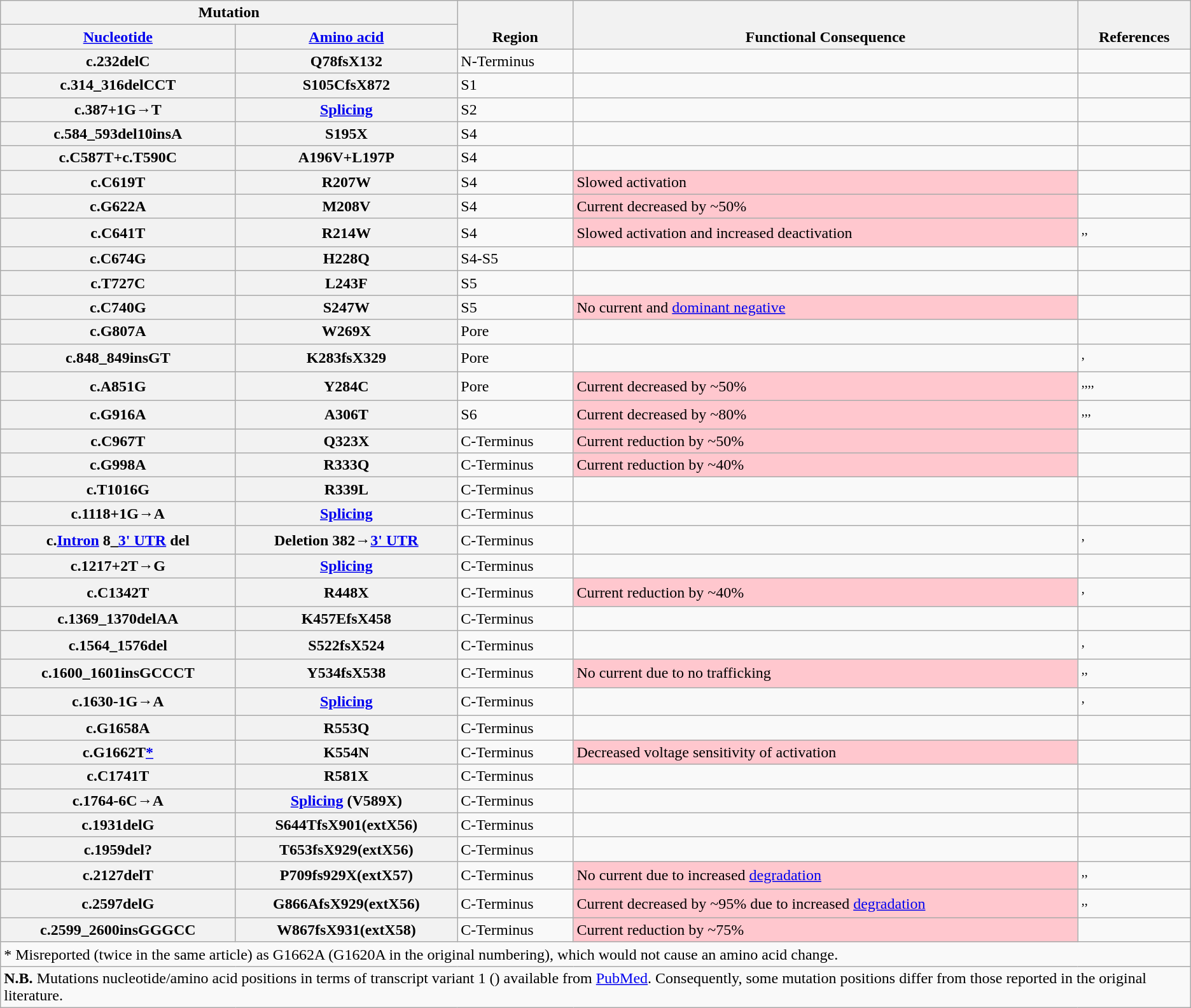<table class="wikitable">
<tr style="vertical-align: bottom;">
<th colspan="2">Mutation</th>
<th rowspan="2">Region</th>
<th rowspan="2">Functional Consequence</th>
<th rowspan="2">References</th>
</tr>
<tr>
<th><a href='#'>Nucleotide</a></th>
<th><a href='#'>Amino acid</a></th>
</tr>
<tr>
<th>c.232delC</th>
<th>Q78fsX132</th>
<td>N-Terminus</td>
<td></td>
<td></td>
</tr>
<tr>
<th>c.314_316delCCT</th>
<th>S105CfsX872</th>
<td>S1</td>
<td></td>
<td></td>
</tr>
<tr>
<th>c.387+1G→T</th>
<th><a href='#'>Splicing</a></th>
<td>S2</td>
<td></td>
<td></td>
</tr>
<tr>
<th>c.584_593del10insA</th>
<th>S195X</th>
<td>S4</td>
<td></td>
<td></td>
</tr>
<tr>
<th>c.C587T+c.T590C</th>
<th>A196V+L197P</th>
<td>S4</td>
<td></td>
<td></td>
</tr>
<tr>
<th>c.C619T</th>
<th>R207W</th>
<td>S4</td>
<td style="background: #FFC7CE;">Slowed activation</td>
<td></td>
</tr>
<tr>
<th>c.G622A</th>
<th>M208V</th>
<td>S4</td>
<td style="background: #FFC7CE;">Current decreased by ~50%</td>
<td></td>
</tr>
<tr>
<th>c.C641T</th>
<th>R214W</th>
<td>S4</td>
<td style="background: #FFC7CE;">Slowed activation and increased deactivation</td>
<td><sup>,</sup><sup>,</sup></td>
</tr>
<tr>
<th>c.C674G</th>
<th>H228Q</th>
<td>S4-S5</td>
<td></td>
<td></td>
</tr>
<tr>
<th>c.T727C</th>
<th>L243F</th>
<td>S5</td>
<td></td>
<td></td>
</tr>
<tr>
<th>c.C740G</th>
<th>S247W</th>
<td>S5</td>
<td style="background: #FFC7CE;">No current and <a href='#'>dominant negative</a></td>
<td></td>
</tr>
<tr>
<th>c.G807A</th>
<th>W269X</th>
<td>Pore</td>
<td></td>
<td></td>
</tr>
<tr>
<th>c.848_849insGT</th>
<th>K283fsX329</th>
<td>Pore</td>
<td></td>
<td><sup>,</sup></td>
</tr>
<tr>
<th>c.A851G</th>
<th>Y284C</th>
<td>Pore</td>
<td style="background: #FFC7CE;">Current decreased by ~50%</td>
<td><sup>,</sup><sup>,</sup><sup>,</sup><sup>,</sup></td>
</tr>
<tr>
<th>c.G916A</th>
<th>A306T</th>
<td>S6</td>
<td style="background: #FFC7CE;">Current decreased by ~80%</td>
<td><sup>,</sup><sup>,</sup><sup>,</sup></td>
</tr>
<tr>
<th>c.C967T</th>
<th>Q323X</th>
<td>C-Terminus</td>
<td style="background: #FFC7CE;">Current reduction by ~50%</td>
<td></td>
</tr>
<tr>
<th>c.G998A</th>
<th>R333Q</th>
<td>C-Terminus</td>
<td style="background: #FFC7CE;">Current reduction by ~40%</td>
<td></td>
</tr>
<tr>
<th>c.T1016G</th>
<th>R339L</th>
<td>C-Terminus</td>
<td></td>
<td></td>
</tr>
<tr>
<th>c.1118+1G→A</th>
<th><a href='#'>Splicing</a></th>
<td>C-Terminus</td>
<td></td>
<td></td>
</tr>
<tr>
<th>c.<a href='#'>Intron</a> 8_<a href='#'>3' UTR</a> del</th>
<th>Deletion 382→<a href='#'>3' UTR</a></th>
<td>C-Terminus</td>
<td></td>
<td><sup>,</sup></td>
</tr>
<tr>
<th>c.1217+2T→G</th>
<th><a href='#'>Splicing</a></th>
<td>C-Terminus</td>
<td></td>
<td></td>
</tr>
<tr>
<th>c.C1342T</th>
<th>R448X</th>
<td>C-Terminus</td>
<td style="background: #FFC7CE;">Current reduction by ~40%</td>
<td><sup>,</sup></td>
</tr>
<tr>
<th>c.1369_1370delAA</th>
<th>K457EfsX458</th>
<td>C-Terminus</td>
<td></td>
<td></td>
</tr>
<tr>
<th>c.1564_1576del</th>
<th>S522fsX524</th>
<td>C-Terminus</td>
<td></td>
<td><sup>,</sup></td>
</tr>
<tr>
<th>c.1600_1601insGCCCT</th>
<th>Y534fsX538</th>
<td>C-Terminus</td>
<td style="background: #FFC7CE;">No current due to no trafficking</td>
<td><sup>,</sup><sup>,</sup></td>
</tr>
<tr>
<th>c.1630-1G→A</th>
<th><a href='#'>Splicing</a></th>
<td>C-Terminus</td>
<td></td>
<td><sup>,</sup></td>
</tr>
<tr>
<th>c.G1658A</th>
<th>R553Q</th>
<td>C-Terminus</td>
<td></td>
<td></td>
</tr>
<tr>
<th>c.G1662T<a href='#'>*</a></th>
<th>K554N</th>
<td>C-Terminus</td>
<td style="background: #FFC7CE;">Decreased voltage sensitivity of activation</td>
<td></td>
</tr>
<tr>
<th>c.C1741T</th>
<th>R581X</th>
<td>C-Terminus</td>
<td></td>
<td></td>
</tr>
<tr>
<th>c.1764-6C→A</th>
<th><a href='#'>Splicing</a> (V589X)</th>
<td>C-Terminus</td>
<td></td>
<td></td>
</tr>
<tr>
<th>c.1931delG</th>
<th>S644TfsX901(extX56)</th>
<td>C-Terminus</td>
<td></td>
<td></td>
</tr>
<tr>
<th>c.1959del?</th>
<th>T653fsX929(extX56)</th>
<td>C-Terminus</td>
<td></td>
<td></td>
</tr>
<tr>
<th>c.2127delT</th>
<th>P709fs929X(extX57)</th>
<td>C-Terminus</td>
<td style="background: #FFC7CE;">No current due to increased <a href='#'>degradation</a></td>
<td><sup>,</sup><sup>,</sup></td>
</tr>
<tr>
<th>c.2597delG</th>
<th>G866AfsX929(extX56)</th>
<td>C-Terminus</td>
<td style="background: #FFC7CE;">Current decreased by ~95% due to increased <a href='#'>degradation</a></td>
<td><sup>,</sup><sup>,</sup></td>
</tr>
<tr>
<th>c.2599_2600insGGGCC</th>
<th>W867fsX931(extX58)</th>
<td>C-Terminus</td>
<td style="background: #FFC7CE;">Current reduction by ~75%</td>
<td></td>
</tr>
<tr>
<td colspan="5"><div>* Misreported (twice in the same article) as G1662A (G1620A in the original numbering), which would not cause an amino acid change.</div></td>
</tr>
<tr>
<td colspan="5"><strong>N.B.</strong> Mutations nucleotide/amino acid positions in terms of transcript variant 1 () available from <a href='#'>PubMed</a>. Consequently, some mutation positions differ from those reported in the original literature.</td>
</tr>
</table>
